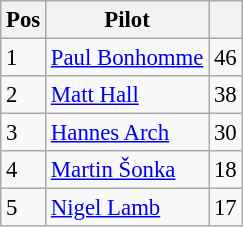<table class="wikitable" style="font-size: 95%;">
<tr>
<th>Pos</th>
<th>Pilot</th>
<th></th>
</tr>
<tr>
<td>1</td>
<td> <a href='#'>Paul Bonhomme</a></td>
<td align="right">46</td>
</tr>
<tr>
<td>2</td>
<td> <a href='#'>Matt Hall</a></td>
<td align="right">38</td>
</tr>
<tr>
<td>3</td>
<td> <a href='#'>Hannes Arch</a></td>
<td align="right">30</td>
</tr>
<tr>
<td>4</td>
<td> <a href='#'>Martin Šonka</a></td>
<td align="right">18</td>
</tr>
<tr>
<td>5</td>
<td> <a href='#'>Nigel Lamb</a></td>
<td align="right">17</td>
</tr>
</table>
